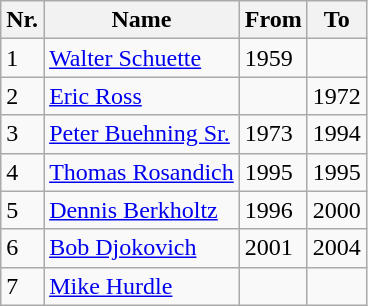<table class="wikitable">
<tr>
<th>Nr.</th>
<th>Name</th>
<th>From</th>
<th>To</th>
</tr>
<tr>
<td>1</td>
<td><a href='#'>Walter Schuette</a></td>
<td>1959</td>
<td></td>
</tr>
<tr>
<td>2</td>
<td><a href='#'>Eric Ross</a></td>
<td></td>
<td>1972</td>
</tr>
<tr>
<td>3</td>
<td><a href='#'>Peter Buehning Sr.</a></td>
<td>1973</td>
<td>1994</td>
</tr>
<tr>
<td>4</td>
<td><a href='#'>Thomas Rosandich</a></td>
<td>1995</td>
<td>1995</td>
</tr>
<tr>
<td>5</td>
<td><a href='#'>Dennis Berkholtz</a></td>
<td>1996</td>
<td>2000</td>
</tr>
<tr>
<td>6</td>
<td><a href='#'>Bob Djokovich</a></td>
<td>2001</td>
<td>2004</td>
</tr>
<tr>
<td>7</td>
<td><a href='#'>Mike Hurdle</a></td>
<td></td>
<td></td>
</tr>
</table>
